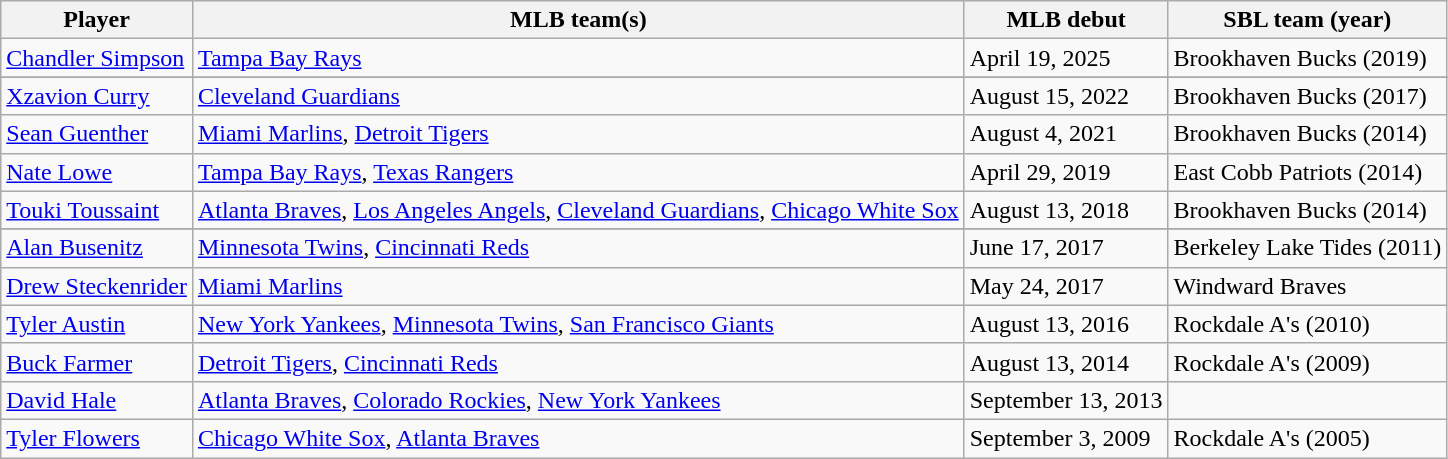<table class="wikitable">
<tr>
<th>Player</th>
<th>MLB team(s)</th>
<th>MLB debut</th>
<th>SBL team (year)</th>
</tr>
<tr>
<td><a href='#'>Chandler Simpson</a></td>
<td><a href='#'>Tampa Bay Rays</a></td>
<td>April 19, 2025</td>
<td>Brookhaven Bucks (2019)</td>
</tr>
<tr>
</tr>
<tr>
<td><a href='#'>Xzavion Curry</a></td>
<td><a href='#'>Cleveland Guardians</a></td>
<td>August 15, 2022</td>
<td>Brookhaven Bucks (2017)</td>
</tr>
<tr>
<td><a href='#'>Sean Guenther</a></td>
<td><a href='#'>Miami Marlins</a>, <a href='#'>Detroit Tigers</a></td>
<td>August 4, 2021</td>
<td>Brookhaven Bucks (2014)</td>
</tr>
<tr>
<td><a href='#'>Nate Lowe</a></td>
<td><a href='#'>Tampa Bay Rays</a>, <a href='#'>Texas Rangers</a></td>
<td>April 29, 2019</td>
<td>East Cobb Patriots (2014)</td>
</tr>
<tr>
<td><a href='#'>Touki Toussaint</a></td>
<td><a href='#'>Atlanta Braves</a>, <a href='#'>Los Angeles Angels</a>, <a href='#'>Cleveland Guardians</a>, <a href='#'>Chicago White Sox</a></td>
<td>August 13, 2018</td>
<td>Brookhaven Bucks (2014)</td>
</tr>
<tr>
</tr>
<tr>
<td><a href='#'>Alan Busenitz</a></td>
<td><a href='#'>Minnesota Twins</a>, <a href='#'>Cincinnati Reds</a></td>
<td>June 17, 2017</td>
<td>Berkeley Lake Tides (2011)</td>
</tr>
<tr>
<td><a href='#'>Drew Steckenrider</a></td>
<td><a href='#'>Miami Marlins</a></td>
<td>May 24, 2017</td>
<td>Windward Braves</td>
</tr>
<tr>
<td><a href='#'>Tyler Austin</a></td>
<td><a href='#'>New York Yankees</a>, <a href='#'>Minnesota Twins</a>, <a href='#'>San Francisco Giants</a></td>
<td>August 13, 2016</td>
<td>Rockdale A's (2010)</td>
</tr>
<tr>
<td><a href='#'>Buck Farmer</a></td>
<td><a href='#'>Detroit Tigers</a>, <a href='#'>Cincinnati Reds</a></td>
<td>August 13, 2014</td>
<td>Rockdale A's (2009)</td>
</tr>
<tr>
<td><a href='#'>David Hale</a></td>
<td><a href='#'>Atlanta Braves</a>, <a href='#'>Colorado Rockies</a>, <a href='#'>New York Yankees</a></td>
<td>September 13, 2013</td>
<td></td>
</tr>
<tr>
<td><a href='#'>Tyler Flowers</a></td>
<td><a href='#'>Chicago White Sox</a>, <a href='#'>Atlanta Braves</a></td>
<td>September 3, 2009</td>
<td>Rockdale A's (2005)</td>
</tr>
</table>
